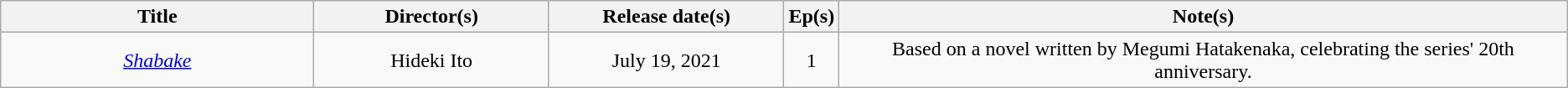<table class="wikitable sortable" style="text-align:center; margin=auto; ">
<tr>
<th scope="col" width=20%>Title</th>
<th scope="col" width=15%>Director(s)</th>
<th scope="col" width=15%>Release date(s)</th>
<th scope="col" class="unsortable">Ep(s)</th>
<th>Note(s)</th>
</tr>
<tr>
<td><em><a href='#'>Shabake</a></em></td>
<td>Hideki Ito</td>
<td>July 19, 2021</td>
<td>1</td>
<td>Based on a novel written by Megumi Hatakenaka, celebrating the series' 20th anniversary.</td>
</tr>
</table>
